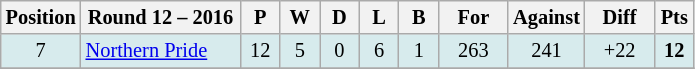<table class="wikitable" style="text-align:center; font-size:85%;">
<tr>
<th width=40 abbr="Position">Position</th>
<th width=100>Round 12 – 2016</th>
<th width=20 abbr="Played">P</th>
<th width=20 abbr="Won">W</th>
<th width=20 abbr="Drawn">D</th>
<th width=20 abbr="Lost">L</th>
<th width=20 abbr="Bye">B</th>
<th width=40 abbr="Points for">For</th>
<th width=40 abbr="Points against">Against</th>
<th width=40 abbr="Points difference">Diff</th>
<th width=20 abbr="Points">Pts</th>
</tr>
<tr style="background: #d7ebed;">
<td>7</td>
<td style="text-align:left;"> <a href='#'>Northern Pride</a></td>
<td>12</td>
<td>5</td>
<td>0</td>
<td>6</td>
<td>1</td>
<td>263</td>
<td>241</td>
<td>+22</td>
<td><strong>12</strong></td>
</tr>
<tr>
</tr>
</table>
